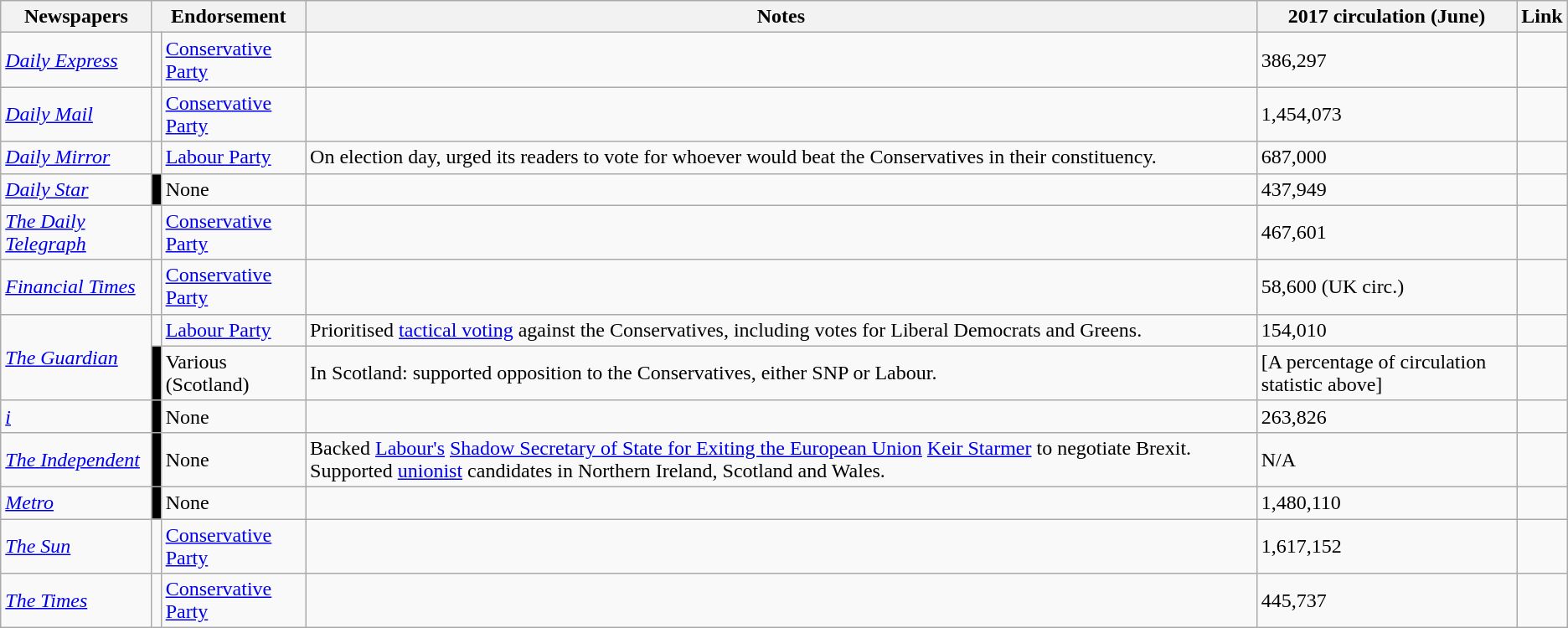<table class="wikitable">
<tr>
<th>Newspapers</th>
<th colspan=2>Endorsement</th>
<th>Notes</th>
<th>2017 circulation (June)</th>
<th>Link</th>
</tr>
<tr>
<td><em><a href='#'>Daily Express</a></em></td>
<td></td>
<td><a href='#'>Conservative Party</a></td>
<td></td>
<td>386,297</td>
<td></td>
</tr>
<tr>
<td><em><a href='#'>Daily Mail</a></em></td>
<td></td>
<td><a href='#'>Conservative Party</a></td>
<td></td>
<td>1,454,073</td>
<td></td>
</tr>
<tr>
<td><em><a href='#'>Daily Mirror</a></em></td>
<td></td>
<td><a href='#'>Labour Party</a></td>
<td>On election day, urged its readers to vote for whoever would beat the Conservatives in their constituency.</td>
<td>687,000</td>
<td></td>
</tr>
<tr>
<td><em><a href='#'>Daily Star</a></em></td>
<td style="background:black;"></td>
<td>None</td>
<td></td>
<td>437,949</td>
<td></td>
</tr>
<tr>
<td><em><a href='#'>The Daily Telegraph</a></em></td>
<td></td>
<td><a href='#'>Conservative Party</a></td>
<td></td>
<td>467,601</td>
<td></td>
</tr>
<tr>
<td><em><a href='#'>Financial Times</a></em></td>
<td></td>
<td><a href='#'>Conservative Party</a></td>
<td></td>
<td>58,600 (UK circ.)</td>
<td></td>
</tr>
<tr>
<td rowspan="2"><em><a href='#'>The Guardian</a></em></td>
<td></td>
<td><a href='#'>Labour Party</a></td>
<td>Prioritised <a href='#'>tactical voting</a> against the Conservatives, including votes for Liberal Democrats and Greens.</td>
<td>154,010</td>
<td></td>
</tr>
<tr>
<td style="background:black;"></td>
<td>Various (Scotland)</td>
<td>In Scotland: supported opposition to the Conservatives, either SNP or Labour.</td>
<td>[A percentage of circulation statistic above]</td>
<td></td>
</tr>
<tr>
<td><em><a href='#'>i</a></em></td>
<td style="background:black;"></td>
<td>None</td>
<td></td>
<td>263,826</td>
<td></td>
</tr>
<tr>
<td><em><a href='#'>The Independent</a></em></td>
<td style="background:black;"></td>
<td>None</td>
<td>Backed <a href='#'>Labour's</a> <a href='#'>Shadow Secretary of State for Exiting the European Union</a> <a href='#'>Keir Starmer</a> to negotiate Brexit. Supported <a href='#'>unionist</a> candidates in Northern Ireland, Scotland and Wales.</td>
<td>N/A</td>
<td></td>
</tr>
<tr>
<td><em><a href='#'>Metro</a></em></td>
<td style="background:black;"></td>
<td>None</td>
<td></td>
<td>1,480,110</td>
<td></td>
</tr>
<tr>
<td><em><a href='#'>The Sun</a></em></td>
<td></td>
<td><a href='#'>Conservative Party</a></td>
<td></td>
<td>1,617,152</td>
<td></td>
</tr>
<tr>
<td><em><a href='#'>The Times</a></em></td>
<td></td>
<td><a href='#'>Conservative Party</a></td>
<td></td>
<td>445,737</td>
<td></td>
</tr>
</table>
